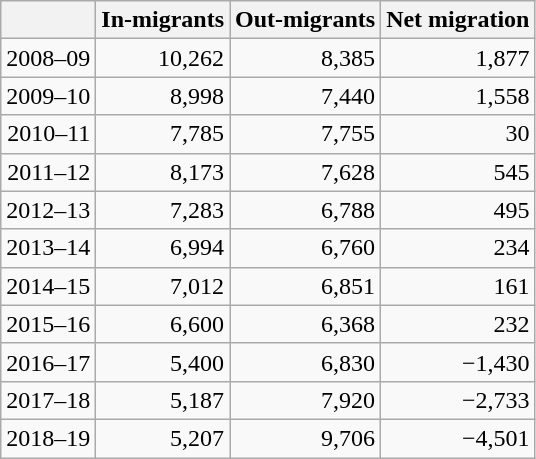<table class="wikitable">
<tr>
<th></th>
<th>In-migrants</th>
<th>Out-migrants</th>
<th>Net migration</th>
</tr>
<tr align="right">
<td>2008–09</td>
<td>10,262</td>
<td>8,385</td>
<td>1,877</td>
</tr>
<tr align="right">
<td>2009–10</td>
<td>8,998</td>
<td>7,440</td>
<td>1,558</td>
</tr>
<tr align="right">
<td>2010–11</td>
<td>7,785</td>
<td>7,755</td>
<td>30</td>
</tr>
<tr align="right">
<td>2011–12</td>
<td>8,173</td>
<td>7,628</td>
<td>545</td>
</tr>
<tr align="right">
<td>2012–13</td>
<td>7,283</td>
<td>6,788</td>
<td>495</td>
</tr>
<tr align="right">
<td>2013–14</td>
<td>6,994</td>
<td>6,760</td>
<td>234</td>
</tr>
<tr align="right">
<td>2014–15</td>
<td>7,012</td>
<td>6,851</td>
<td>161</td>
</tr>
<tr align="right">
<td>2015–16</td>
<td>6,600</td>
<td>6,368</td>
<td>232</td>
</tr>
<tr align="right">
<td>2016–17</td>
<td>5,400</td>
<td>6,830</td>
<td>−1,430</td>
</tr>
<tr align="right">
<td>2017–18</td>
<td>5,187</td>
<td>7,920</td>
<td>−2,733</td>
</tr>
<tr align="right">
<td>2018–19</td>
<td>5,207</td>
<td>9,706</td>
<td>−4,501</td>
</tr>
</table>
